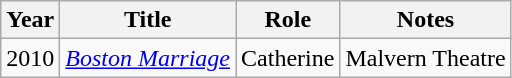<table class="wikitable sortable">
<tr>
<th>Year</th>
<th>Title</th>
<th>Role</th>
<th class="unsortable">Notes</th>
</tr>
<tr>
<td>2010</td>
<td><em><a href='#'>Boston Marriage</a></em></td>
<td>Catherine</td>
<td>Malvern Theatre</td>
</tr>
</table>
